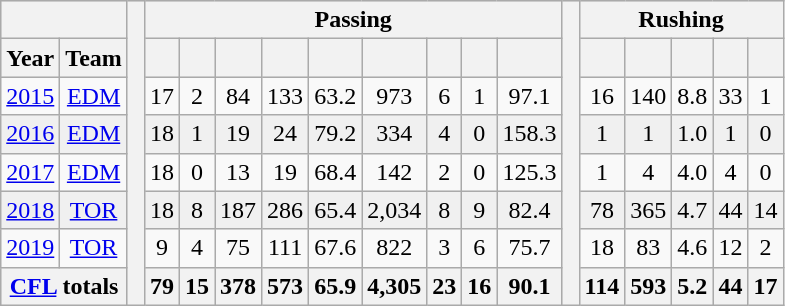<table class="wikitable" style="text-align:center">
<tr bgcolor="#e0e0e0">
<th colspan="2"></th>
<th rowspan="99" bgcolor="#ffffff"> </th>
<th colspan="9">Passing</th>
<th rowspan="99" bgcolor="#ffffff"> </th>
<th colspan="6">Rushing</th>
</tr>
<tr bgcolor="#e0e0e0">
<th>Year</th>
<th>Team</th>
<th></th>
<th></th>
<th></th>
<th></th>
<th></th>
<th></th>
<th></th>
<th></th>
<th></th>
<th></th>
<th></th>
<th></th>
<th></th>
<th></th>
</tr>
<tr ALIGN="center">
<td><a href='#'>2015</a></td>
<td><a href='#'>EDM</a></td>
<td>17</td>
<td>2</td>
<td>84</td>
<td>133</td>
<td>63.2</td>
<td>973</td>
<td>6</td>
<td>1</td>
<td>97.1</td>
<td>16</td>
<td>140</td>
<td>8.8</td>
<td>33</td>
<td>1</td>
</tr>
<tr ALIGN="center" bgcolor="#f0f0f0">
<td><a href='#'>2016</a></td>
<td><a href='#'>EDM</a></td>
<td>18</td>
<td>1</td>
<td>19</td>
<td>24</td>
<td>79.2</td>
<td>334</td>
<td>4</td>
<td>0</td>
<td>158.3</td>
<td>1</td>
<td>1</td>
<td>1.0</td>
<td>1</td>
<td>0</td>
</tr>
<tr ALIGN="center">
<td><a href='#'>2017</a></td>
<td><a href='#'>EDM</a></td>
<td>18</td>
<td>0</td>
<td>13</td>
<td>19</td>
<td>68.4</td>
<td>142</td>
<td>2</td>
<td>0</td>
<td>125.3</td>
<td>1</td>
<td>4</td>
<td>4.0</td>
<td>4</td>
<td>0</td>
</tr>
<tr ALIGN="center" bgcolor="#f0f0f0">
<td><a href='#'>2018</a></td>
<td><a href='#'>TOR</a></td>
<td>18</td>
<td>8</td>
<td>187</td>
<td>286</td>
<td>65.4</td>
<td>2,034</td>
<td>8</td>
<td>9</td>
<td>82.4</td>
<td>78</td>
<td>365</td>
<td>4.7</td>
<td>44</td>
<td>14</td>
</tr>
<tr ALIGN="center">
<td><a href='#'>2019</a></td>
<td><a href='#'>TOR</a></td>
<td>9</td>
<td>4</td>
<td>75</td>
<td>111</td>
<td>67.6</td>
<td>822</td>
<td>3</td>
<td>6</td>
<td>75.7</td>
<td>18</td>
<td>83</td>
<td>4.6</td>
<td>12</td>
<td>2</td>
</tr>
<tr bgcolor="#e0e0e0">
<th colspan="2"><a href='#'>CFL</a> totals</th>
<th>79</th>
<th>15</th>
<th>378</th>
<th>573</th>
<th>65.9</th>
<th>4,305</th>
<th>23</th>
<th>16</th>
<th>90.1</th>
<th>114</th>
<th>593</th>
<th>5.2</th>
<th>44</th>
<th>17</th>
</tr>
</table>
